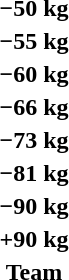<table>
<tr>
<th rowspan=2>−50 kg</th>
<td rowspan=2></td>
<td rowspan=2></td>
<td></td>
</tr>
<tr>
<td></td>
</tr>
<tr>
<th rowspan=2>−55 kg</th>
<td rowspan=2></td>
<td rowspan=2></td>
<td></td>
</tr>
<tr>
<td></td>
</tr>
<tr>
<th rowspan=2>−60 kg</th>
<td rowspan=2></td>
<td rowspan=2></td>
<td></td>
</tr>
<tr>
<td></td>
</tr>
<tr>
<th rowspan=2>−66 kg</th>
<td rowspan=2></td>
<td rowspan=2></td>
<td></td>
</tr>
<tr>
<td></td>
</tr>
<tr>
<th rowspan=2>−73 kg</th>
<td rowspan=2></td>
<td rowspan=2></td>
<td></td>
</tr>
<tr>
<td></td>
</tr>
<tr>
<th rowspan=2>−81 kg</th>
<td rowspan=2></td>
<td rowspan=2></td>
<td></td>
</tr>
<tr>
<td></td>
</tr>
<tr>
<th rowspan=2>−90 kg</th>
<td rowspan=2></td>
<td rowspan=2></td>
<td></td>
</tr>
<tr>
<td></td>
</tr>
<tr>
<th rowspan=2>+90 kg</th>
<td rowspan=2></td>
<td rowspan=2></td>
<td></td>
</tr>
<tr>
<td></td>
</tr>
<tr>
<th rowspan=2>Team</th>
<td rowspan=2></td>
<td rowspan=2></td>
<td></td>
</tr>
<tr>
<td></td>
</tr>
</table>
